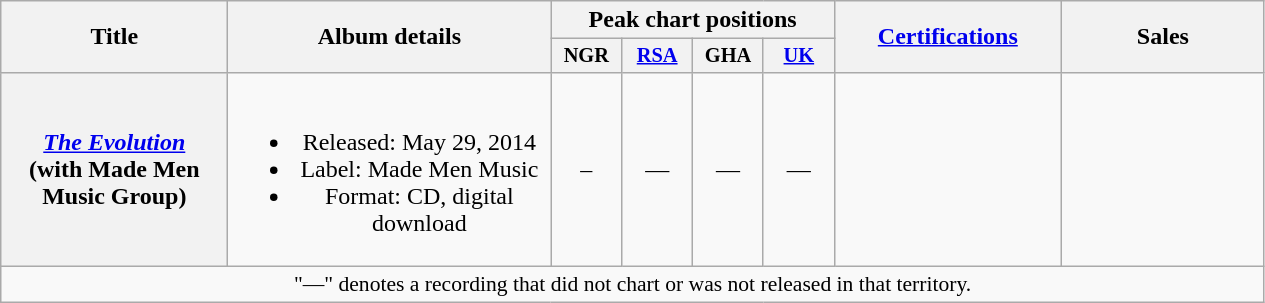<table class="wikitable" style="text-align:center;">
<tr>
<th scope="col" rowspan="2" style="width:9em;">Title</th>
<th scope="col" rowspan="2" style="width:13em;">Album details</th>
<th scope="col" colspan="4">Peak chart positions</th>
<th scope="col" rowspan="2" style="width:9em;"><a href='#'>Certifications</a></th>
<th scope="col" rowspan="2" style="width:8em;">Sales</th>
</tr>
<tr>
<th scope="col" style="width:3em;font-size:85%;">NGR</th>
<th scope="col" style="width:3em;font-size:85%;"><a href='#'>RSA</a></th>
<th scope="col" style="width:3em;font-size:85%;">GHA</th>
<th scope="col" style="width:3em;font-size:85%;"><a href='#'>UK</a></th>
</tr>
<tr>
<th scope="row"><em><a href='#'>The Evolution</a></em><br><span>(with Made Men Music Group)</span></th>
<td><br><ul><li>Released: May 29, 2014</li><li>Label: Made Men Music</li><li>Format: CD, digital download</li></ul></td>
<td>–</td>
<td>—</td>
<td>—</td>
<td>—</td>
<td></td>
<td></td>
</tr>
<tr>
<td colspan="15" style="font-size:90%">"—" denotes a recording that did not chart or was not released in that territory.</td>
</tr>
</table>
